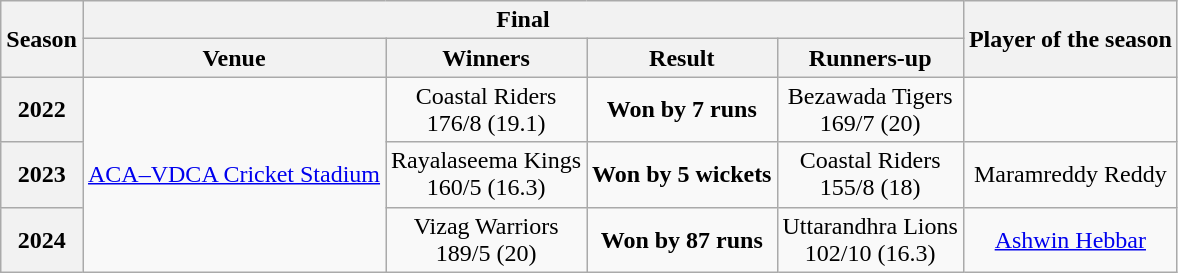<table class="wikitable sortable" style="text-align:center">
<tr>
<th rowspan=2>Season</th>
<th colspan=4>Final</th>
<th rowspan=2>Player of the season</th>
</tr>
<tr>
<th>Venue</th>
<th>Winners</th>
<th>Result</th>
<th>Runners-up</th>
</tr>
<tr>
<th>2022</th>
<td rowspan=3><a href='#'>ACA–VDCA Cricket Stadium</a></td>
<td>Coastal Riders<br>176/8 (19.1)</td>
<td><strong>Won by 7 runs</strong><br></td>
<td>Bezawada Tigers<br>169/7 (20)</td>
<td></td>
</tr>
<tr>
<th>2023</th>
<td>Rayalaseema Kings<br>160/5 (16.3)</td>
<td><strong>Won by 5 wickets</strong><br></td>
<td>Coastal Riders<br>155/8 (18)</td>
<td>Maramreddy Reddy</td>
</tr>
<tr>
<th>2024</th>
<td>Vizag Warriors<br>189/5 (20)</td>
<td><strong>Won by 87 runs</strong><br></td>
<td>Uttarandhra Lions<br>102/10 (16.3)</td>
<td><a href='#'>Ashwin Hebbar</a></td>
</tr>
</table>
